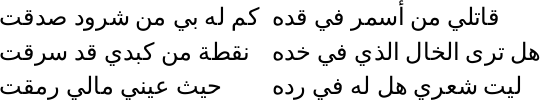<table>
<tr>
<td>كم له بي من شرود صدقت</td>
<td></td>
<td>قاتلي من أسمر في قده</td>
</tr>
<tr>
<td>نقطة من كبدي قد سرقت</td>
<td></td>
<td>هل ترى الخال الذي‌ في خده</td>
</tr>
<tr>
<td>حيث عيني مالي رمقت</td>
<td></td>
<td>ليت شعري هل له في رده</td>
</tr>
</table>
